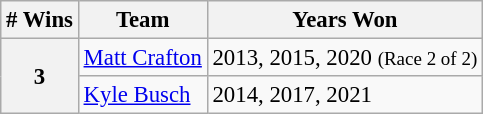<table class="wikitable" style="font-size: 95%;">
<tr>
<th># Wins</th>
<th>Team</th>
<th>Years Won</th>
</tr>
<tr>
<th rowspan=2>3</th>
<td><a href='#'>Matt Crafton</a></td>
<td>2013, 2015, 2020 <small>(Race 2 of 2)</small></td>
</tr>
<tr>
<td><a href='#'>Kyle Busch</a></td>
<td>2014, 2017, 2021</td>
</tr>
</table>
